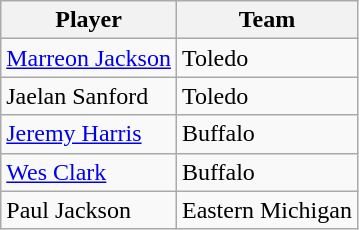<table class="wikitable">
<tr>
<th>Player</th>
<th>Team</th>
</tr>
<tr>
<td><a href='#'>Marreon Jackson</a></td>
<td>Toledo</td>
</tr>
<tr>
<td>Jaelan Sanford</td>
<td>Toledo</td>
</tr>
<tr>
<td><a href='#'>Jeremy Harris</a></td>
<td>Buffalo</td>
</tr>
<tr>
<td><a href='#'>Wes Clark</a></td>
<td>Buffalo</td>
</tr>
<tr>
<td>Paul Jackson</td>
<td>Eastern Michigan</td>
</tr>
</table>
